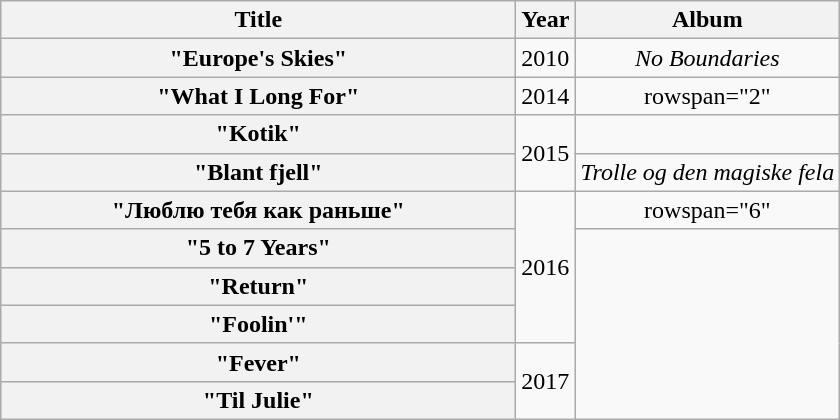<table class="wikitable plainrowheaders" style="text-align:center;">
<tr>
<th scope="col" style="width:21em;">Title</th>
<th scope="col" style="width:1em;">Year</th>
<th scope="col">Album</th>
</tr>
<tr>
<th scope="row">"Europe's Skies"</th>
<td>2010</td>
<td><em>No Boundaries</em></td>
</tr>
<tr>
<th scope="row">"What I Long For"</th>
<td>2014</td>
<td>rowspan="2" </td>
</tr>
<tr>
<th scope="row">"Kotik"</th>
<td rowspan="2">2015</td>
</tr>
<tr>
<th scope="row">"Blant fjell"</th>
<td><em>Trolle og den magiske fela</em></td>
</tr>
<tr>
<th scope="row">"Люблю тебя как раньше"</th>
<td rowspan="4">2016</td>
<td>rowspan="6" </td>
</tr>
<tr>
<th scope="row">"5 to 7 Years"</th>
</tr>
<tr>
<th scope="row">"Return"</th>
</tr>
<tr>
<th scope="row">"Foolin'"</th>
</tr>
<tr>
<th scope="row">"Fever"</th>
<td rowspan="2">2017</td>
</tr>
<tr>
<th scope="row">"Til Julie"</th>
</tr>
</table>
